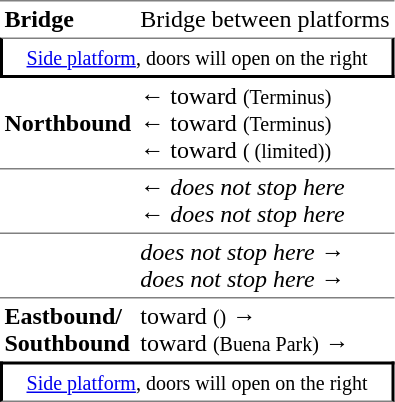<table table border=0 cellspacing=0 cellpadding=3>
<tr>
<td style="border-top:solid 1px gray"><strong>Bridge</strong></td>
<td style="border-top:solid 1px gray">Bridge between platforms</td>
</tr>
<tr>
<td style="border-top:solid 1px gray;border-right:solid 2px black;border-left:solid 2px black;border-bottom:solid 2px black;text-align:center;" colspan=2><small><a href='#'>Side platform</a>, doors will open on the right</small></td>
</tr>
<tr>
<td style="border-bottom:solid 1px gray"><strong>Northbound</strong></td>
<td style="border-bottom:solid 1px gray">←  toward  <small>(Terminus)</small><br>←  toward  <small>(Terminus)</small><br>←  toward  <small>( (limited))</small></td>
</tr>
<tr>
<td style="border-bottom:solid 1px gray;"></td>
<td style="border-bottom:solid 1px gray;">←  <em>does not stop here</em><br>←  <em>does not stop here</em></td>
</tr>
<tr>
<td style="border-bottom:solid 1px gray;"></td>
<td style="border-bottom:solid 1px gray;">  <em>does not stop here</em> →<br>  <em>does not stop here</em> →</td>
</tr>
<tr>
<td><strong>Eastbound/<br>Southbound</strong></td>
<td>  toward  <small>()</small> →<br>  toward  <small>(Buena Park)</small> →</td>
</tr>
<tr>
<td style="border-top:solid 2px black;border-right:solid 2px black;border-left:solid 2px black;border-bottom:solid 1px gray;text-align:center;" colspan=2><small><a href='#'>Side platform</a>, doors will open on the right</small></td>
</tr>
</table>
